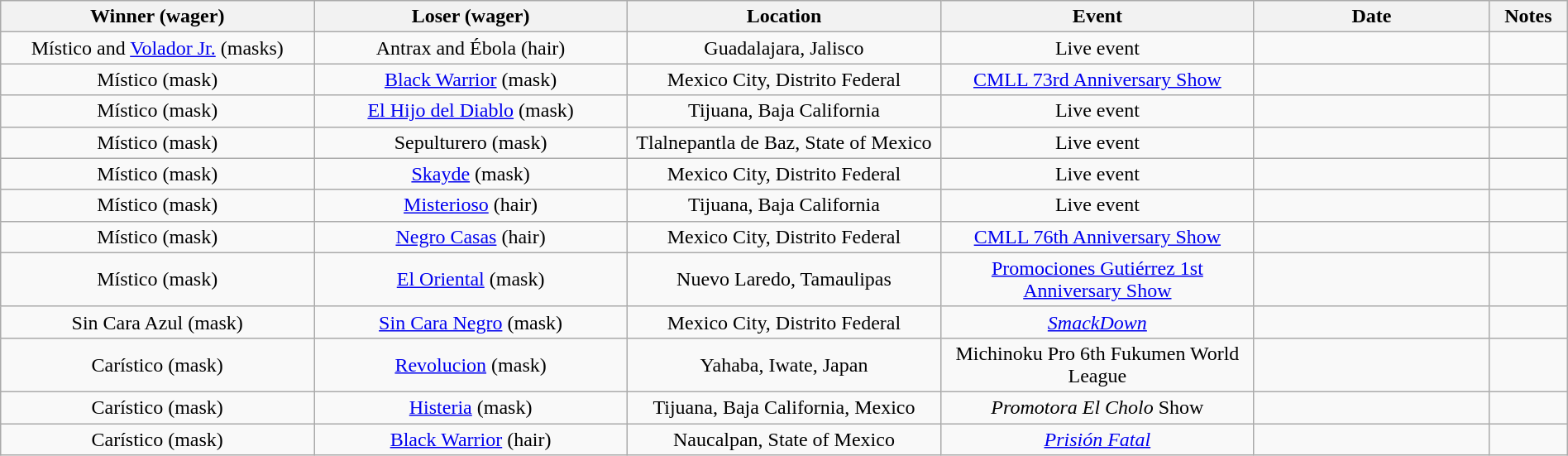<table class="wikitable sortable" width=100%  style="text-align: center">
<tr>
<th width=20% scope="col">Winner (wager)</th>
<th width=20% scope="col">Loser (wager)</th>
<th width=20% scope="col">Location</th>
<th width=20% scope="col">Event</th>
<th width=15% scope="col">Date</th>
<th class="unsortable" width=5% scope="col">Notes</th>
</tr>
<tr>
<td>Místico and <a href='#'>Volador Jr.</a> (masks)</td>
<td>Antrax and Ébola (hair)</td>
<td>Guadalajara, Jalisco</td>
<td>Live event</td>
<td></td>
<td></td>
</tr>
<tr>
<td>Místico (mask)</td>
<td><a href='#'>Black Warrior</a> (mask)</td>
<td>Mexico City, Distrito Federal</td>
<td><a href='#'>CMLL 73rd Anniversary Show</a></td>
<td></td>
<td></td>
</tr>
<tr>
<td>Místico (mask)</td>
<td><a href='#'>El Hijo del Diablo</a> (mask)</td>
<td>Tijuana, Baja California</td>
<td>Live event</td>
<td></td>
<td></td>
</tr>
<tr>
<td>Místico (mask)</td>
<td>Sepulturero (mask)</td>
<td>Tlalnepantla de Baz, State of Mexico</td>
<td>Live event</td>
<td></td>
<td></td>
</tr>
<tr>
<td>Místico (mask)</td>
<td><a href='#'>Skayde</a> (mask)</td>
<td>Mexico City, Distrito Federal</td>
<td>Live event</td>
<td></td>
<td></td>
</tr>
<tr>
<td>Místico (mask)</td>
<td><a href='#'>Misterioso</a> (hair)</td>
<td>Tijuana, Baja California</td>
<td>Live event</td>
<td></td>
<td></td>
</tr>
<tr>
<td>Místico (mask)</td>
<td><a href='#'>Negro Casas</a> (hair)</td>
<td>Mexico City, Distrito Federal</td>
<td><a href='#'>CMLL 76th Anniversary Show</a></td>
<td></td>
<td></td>
</tr>
<tr>
<td>Místico (mask)</td>
<td><a href='#'>El Oriental</a> (mask)</td>
<td>Nuevo Laredo, Tamaulipas</td>
<td><a href='#'>Promociones Gutiérrez 1st Anniversary Show</a></td>
<td></td>
<td></td>
</tr>
<tr>
<td>Sin Cara Azul (mask)</td>
<td><a href='#'>Sin Cara Negro</a> (mask)</td>
<td>Mexico City, Distrito Federal</td>
<td><em><a href='#'>SmackDown</a></em></td>
<td></td>
<td></td>
</tr>
<tr>
<td>Carístico (mask)</td>
<td><a href='#'>Revolucion</a> (mask)</td>
<td>Yahaba, Iwate, Japan</td>
<td>Michinoku Pro 6th Fukumen World League</td>
<td></td>
<td></td>
</tr>
<tr>
<td>Carístico (mask)</td>
<td><a href='#'>Histeria</a> (mask)</td>
<td>Tijuana, Baja California, Mexico</td>
<td><em>Promotora El Cholo</em> Show</td>
<td></td>
<td></td>
</tr>
<tr>
<td>Carístico (mask)</td>
<td><a href='#'>Black Warrior</a> (hair)</td>
<td>Naucalpan, State of Mexico</td>
<td><em><a href='#'>Prisión Fatal</a></em></td>
<td></td>
<td></td>
</tr>
</table>
